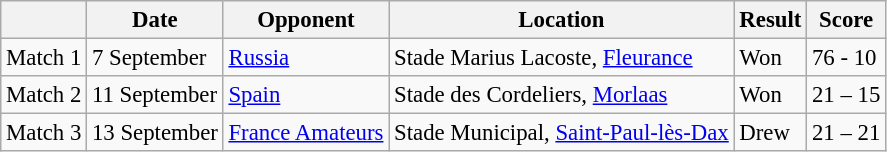<table class="wikitable" style="font-size: 95%;">
<tr>
<th></th>
<th>Date</th>
<th>Opponent</th>
<th>Location</th>
<th>Result</th>
<th>Score</th>
</tr>
<tr>
<td>Match 1</td>
<td>7 September</td>
<td><a href='#'>Russia</a></td>
<td>Stade Marius Lacoste, <a href='#'>Fleurance</a></td>
<td>Won</td>
<td>76 - 10</td>
</tr>
<tr>
<td>Match 2</td>
<td>11 September</td>
<td><a href='#'>Spain</a></td>
<td>Stade des Cordeliers, <a href='#'>Morlaas</a></td>
<td>Won</td>
<td>21 – 15</td>
</tr>
<tr>
<td>Match 3</td>
<td>13 September</td>
<td><a href='#'>France Amateurs</a></td>
<td>Stade Municipal, <a href='#'>Saint-Paul-lès-Dax</a></td>
<td>Drew</td>
<td>21 – 21</td>
</tr>
</table>
